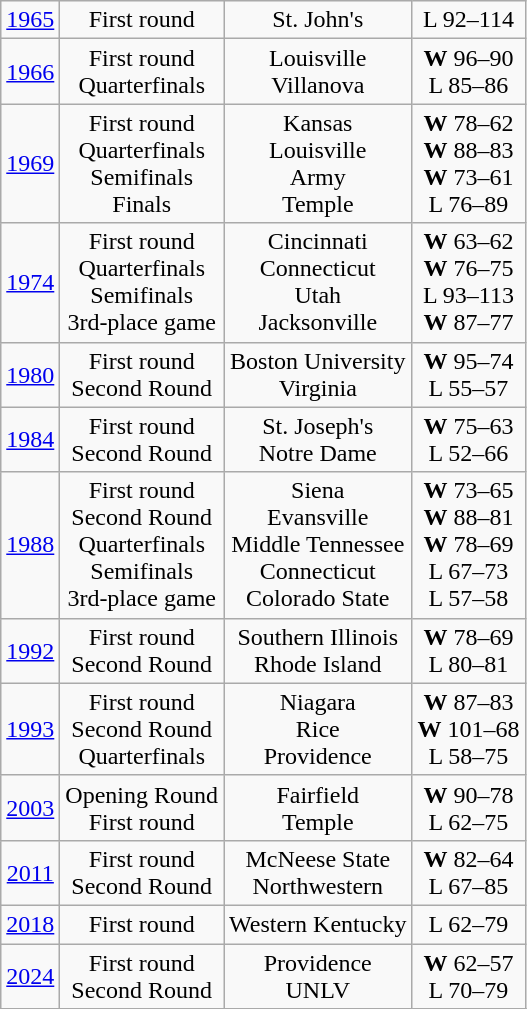<table class="wikitable">
<tr align="center">
<td><a href='#'>1965</a></td>
<td>First round</td>
<td>St. John's</td>
<td>L 92–114</td>
</tr>
<tr align="center">
<td><a href='#'>1966</a></td>
<td>First round<br>Quarterfinals</td>
<td>Louisville<br>Villanova</td>
<td><strong>W</strong> 96–90<br>L 85–86</td>
</tr>
<tr align="center">
<td><a href='#'>1969</a></td>
<td>First round<br>Quarterfinals<br>Semifinals<br>Finals</td>
<td>Kansas<br>Louisville<br>Army<br>Temple</td>
<td><strong>W</strong> 78–62<br><strong>W</strong> 88–83<br><strong>W</strong> 73–61<br>L 76–89</td>
</tr>
<tr align="center">
<td><a href='#'>1974</a></td>
<td>First round<br>Quarterfinals<br>Semifinals<br>3rd-place game</td>
<td>Cincinnati<br>Connecticut<br>Utah<br>Jacksonville</td>
<td><strong>W</strong> 63–62<br><strong>W</strong> 76–75<br>L 93–113<br><strong>W</strong> 87–77</td>
</tr>
<tr align="center">
<td><a href='#'>1980</a></td>
<td>First round<br>Second Round</td>
<td>Boston University<br>Virginia</td>
<td><strong>W</strong> 95–74<br>L 55–57</td>
</tr>
<tr align="center">
<td><a href='#'>1984</a></td>
<td>First round<br>Second Round</td>
<td>St. Joseph's<br>Notre Dame</td>
<td><strong>W</strong> 75–63<br>L 52–66</td>
</tr>
<tr align="center">
<td><a href='#'>1988</a></td>
<td>First round<br>Second Round<br>Quarterfinals<br>Semifinals<br>3rd-place game</td>
<td>Siena<br>Evansville<br>Middle Tennessee<br>Connecticut<br>Colorado State</td>
<td><strong>W</strong> 73–65<br><strong>W</strong> 88–81<br><strong>W</strong> 78–69<br>L 67–73<br>L 57–58</td>
</tr>
<tr align="center">
<td><a href='#'>1992</a></td>
<td>First round<br>Second Round</td>
<td>Southern Illinois<br>Rhode Island</td>
<td><strong>W</strong> 78–69<br>L 80–81</td>
</tr>
<tr align="center">
<td><a href='#'>1993</a></td>
<td>First round<br>Second Round<br>Quarterfinals</td>
<td>Niagara<br>Rice<br>Providence</td>
<td><strong>W</strong> 87–83<br><strong>W</strong> 101–68<br>L 58–75</td>
</tr>
<tr align="center">
<td><a href='#'>2003</a></td>
<td>Opening Round<br>First round</td>
<td>Fairfield<br>Temple</td>
<td><strong>W</strong> 90–78<br>L 62–75</td>
</tr>
<tr align="center">
<td><a href='#'>2011</a></td>
<td>First round<br>Second Round</td>
<td>McNeese State<br>Northwestern</td>
<td><strong>W</strong> 82–64<br>L 67–85</td>
</tr>
<tr align="center">
<td><a href='#'>2018</a></td>
<td>First round</td>
<td>Western Kentucky</td>
<td>L 62–79</td>
</tr>
<tr align="center">
<td><a href='#'>2024</a></td>
<td>First round<br>Second Round</td>
<td>Providence<br>UNLV</td>
<td><strong>W</strong> 62–57<br>L 70–79</td>
</tr>
<tr align="center">
</tr>
</table>
